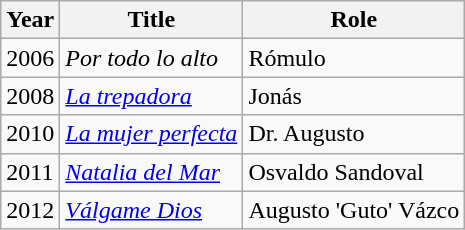<table class="wikitable sortable">
<tr>
<th>Year</th>
<th>Title</th>
<th>Role</th>
</tr>
<tr>
<td>2006</td>
<td><em>Por todo lo alto</em></td>
<td>Rómulo</td>
</tr>
<tr>
<td>2008</td>
<td><em><a href='#'>La trepadora</a></em></td>
<td>Jonás</td>
</tr>
<tr>
<td>2010</td>
<td><em><a href='#'>La mujer perfecta</a></em></td>
<td>Dr. Augusto</td>
</tr>
<tr>
<td>2011</td>
<td><em><a href='#'>Natalia del Mar</a></em></td>
<td>Osvaldo Sandoval</td>
</tr>
<tr>
<td>2012</td>
<td><em><a href='#'>Válgame Dios</a></em></td>
<td>Augusto 'Guto' Vázco</td>
</tr>
</table>
